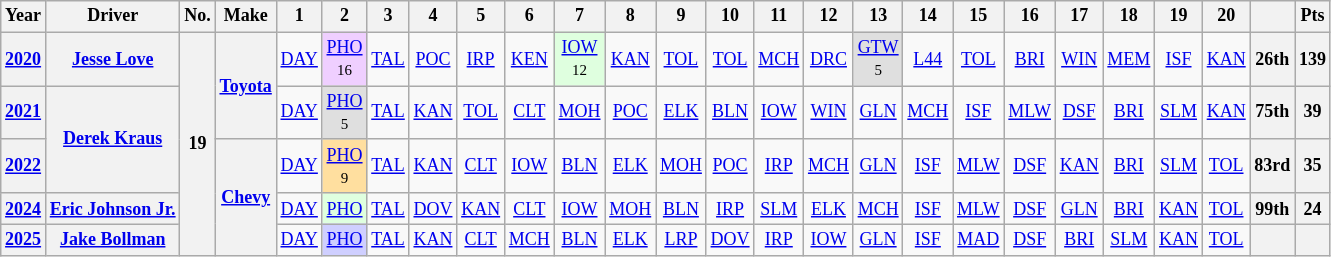<table class="wikitable" style="text-align:center; font-size:75%">
<tr>
<th>Year</th>
<th>Driver</th>
<th>No.</th>
<th>Make</th>
<th>1</th>
<th>2</th>
<th>3</th>
<th>4</th>
<th>5</th>
<th>6</th>
<th>7</th>
<th>8</th>
<th>9</th>
<th>10</th>
<th>11</th>
<th>12</th>
<th>13</th>
<th>14</th>
<th>15</th>
<th>16</th>
<th>17</th>
<th>18</th>
<th>19</th>
<th>20</th>
<th></th>
<th>Pts</th>
</tr>
<tr>
<th><a href='#'>2020</a></th>
<th><a href='#'>Jesse Love</a></th>
<th rowspan=5>19</th>
<th rowspan=2><a href='#'>Toyota</a></th>
<td><a href='#'>DAY</a></td>
<td style="background:#EFCFFF;"><a href='#'>PHO</a><br><small>16</small></td>
<td><a href='#'>TAL</a></td>
<td><a href='#'>POC</a></td>
<td><a href='#'>IRP</a></td>
<td><a href='#'>KEN</a></td>
<td style="background:#DFFFDF;"><a href='#'>IOW</a><br><small>12</small></td>
<td><a href='#'>KAN</a></td>
<td><a href='#'>TOL</a></td>
<td><a href='#'>TOL</a></td>
<td><a href='#'>MCH</a></td>
<td><a href='#'>DRC</a></td>
<td style="background:#DFDFDF;"><a href='#'>GTW</a><br><small>5</small></td>
<td><a href='#'>L44</a></td>
<td><a href='#'>TOL</a></td>
<td><a href='#'>BRI</a></td>
<td><a href='#'>WIN</a></td>
<td><a href='#'>MEM</a></td>
<td><a href='#'>ISF</a></td>
<td><a href='#'>KAN</a></td>
<th>26th</th>
<th>139</th>
</tr>
<tr>
<th><a href='#'>2021</a></th>
<th rowspan=2><a href='#'>Derek Kraus</a></th>
<td><a href='#'>DAY</a></td>
<td style="background:#DFDFDF;"><a href='#'>PHO</a><br><small>5</small></td>
<td><a href='#'>TAL</a></td>
<td><a href='#'>KAN</a></td>
<td><a href='#'>TOL</a></td>
<td><a href='#'>CLT</a></td>
<td><a href='#'>MOH</a></td>
<td><a href='#'>POC</a></td>
<td><a href='#'>ELK</a></td>
<td><a href='#'>BLN</a></td>
<td><a href='#'>IOW</a></td>
<td><a href='#'>WIN</a></td>
<td><a href='#'>GLN</a></td>
<td><a href='#'>MCH</a></td>
<td><a href='#'>ISF</a></td>
<td><a href='#'>MLW</a></td>
<td><a href='#'>DSF</a></td>
<td><a href='#'>BRI</a></td>
<td><a href='#'>SLM</a></td>
<td><a href='#'>KAN</a></td>
<th>75th</th>
<th>39</th>
</tr>
<tr>
<th><a href='#'>2022</a></th>
<th rowspan=3><a href='#'>Chevy</a></th>
<td><a href='#'>DAY</a></td>
<td style="background:#FFDF9F;"><a href='#'>PHO</a><br><small>9</small></td>
<td><a href='#'>TAL</a></td>
<td><a href='#'>KAN</a></td>
<td><a href='#'>CLT</a></td>
<td><a href='#'>IOW</a></td>
<td><a href='#'>BLN</a></td>
<td><a href='#'>ELK</a></td>
<td><a href='#'>MOH</a></td>
<td><a href='#'>POC</a></td>
<td><a href='#'>IRP</a></td>
<td><a href='#'>MCH</a></td>
<td><a href='#'>GLN</a></td>
<td><a href='#'>ISF</a></td>
<td><a href='#'>MLW</a></td>
<td><a href='#'>DSF</a></td>
<td><a href='#'>KAN</a></td>
<td><a href='#'>BRI</a></td>
<td><a href='#'>SLM</a></td>
<td><a href='#'>TOL</a></td>
<th>83rd</th>
<th>35</th>
</tr>
<tr>
<th><a href='#'>2024</a></th>
<th><a href='#'>Eric Johnson Jr.</a></th>
<td><a href='#'>DAY</a></td>
<td style="background:#DFFFDF;"><a href='#'>PHO</a><br></td>
<td><a href='#'>TAL</a></td>
<td><a href='#'>DOV</a></td>
<td><a href='#'>KAN</a></td>
<td><a href='#'>CLT</a></td>
<td><a href='#'>IOW</a></td>
<td><a href='#'>MOH</a></td>
<td><a href='#'>BLN</a></td>
<td><a href='#'>IRP</a></td>
<td><a href='#'>SLM</a></td>
<td><a href='#'>ELK</a></td>
<td><a href='#'>MCH</a></td>
<td><a href='#'>ISF</a></td>
<td><a href='#'>MLW</a></td>
<td><a href='#'>DSF</a></td>
<td><a href='#'>GLN</a></td>
<td><a href='#'>BRI</a></td>
<td><a href='#'>KAN</a></td>
<td><a href='#'>TOL</a></td>
<th>99th</th>
<th>24</th>
</tr>
<tr>
<th><a href='#'>2025</a></th>
<th><a href='#'>Jake Bollman</a></th>
<td><a href='#'>DAY</a></td>
<td style="background:#CFCFFF;"><a href='#'>PHO</a><br></td>
<td><a href='#'>TAL</a></td>
<td><a href='#'>KAN</a></td>
<td><a href='#'>CLT</a></td>
<td><a href='#'>MCH</a></td>
<td><a href='#'>BLN</a></td>
<td><a href='#'>ELK</a></td>
<td><a href='#'>LRP</a></td>
<td><a href='#'>DOV</a></td>
<td><a href='#'>IRP</a></td>
<td><a href='#'>IOW</a></td>
<td><a href='#'>GLN</a></td>
<td><a href='#'>ISF</a></td>
<td><a href='#'>MAD</a></td>
<td><a href='#'>DSF</a></td>
<td><a href='#'>BRI</a></td>
<td><a href='#'>SLM</a></td>
<td><a href='#'>KAN</a></td>
<td><a href='#'>TOL</a></td>
<th></th>
<th></th>
</tr>
</table>
